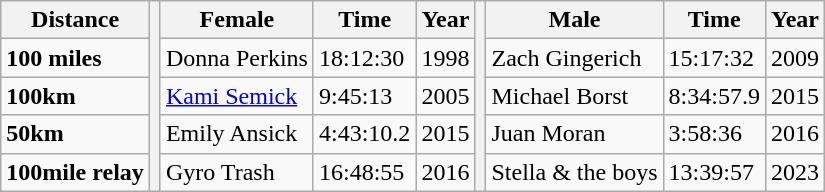<table class="wikitable">
<tr>
<th>Distance</th>
<th rowspan="5"></th>
<th>Female</th>
<th>Time</th>
<th>Year</th>
<th rowspan="5"></th>
<th>Male</th>
<th>Time</th>
<th>Year</th>
</tr>
<tr>
<td><strong>100 miles</strong></td>
<td>Donna Perkins</td>
<td>18:12:30</td>
<td>1998</td>
<td>Zach Gingerich</td>
<td>15:17:32</td>
<td>2009</td>
</tr>
<tr>
<td><strong>100km</strong></td>
<td><a href='#'>Kami Semick</a></td>
<td>9:45:13</td>
<td>2005</td>
<td>Michael Borst</td>
<td>8:34:57.9</td>
<td>2015</td>
</tr>
<tr>
<td><strong>50km</strong></td>
<td>Emily Ansick</td>
<td>4:43:10.2</td>
<td>2015</td>
<td>Juan Moran</td>
<td>3:58:36</td>
<td>2016</td>
</tr>
<tr>
<td><strong>100mile relay</strong></td>
<td>Gyro Trash</td>
<td>16:48:55</td>
<td>2016</td>
<td>Stella & the boys</td>
<td>13:39:57</td>
<td>2023</td>
</tr>
</table>
